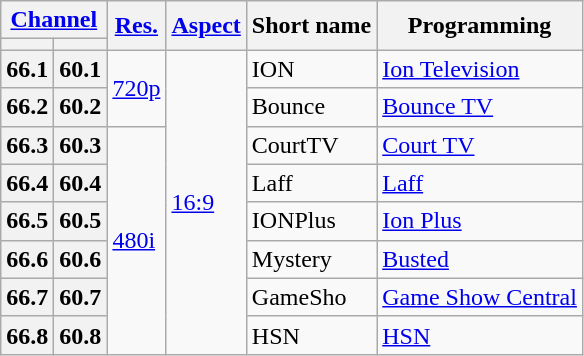<table class="wikitable">
<tr>
<th scope = "col" colspan="2"><a href='#'>Channel</a></th>
<th scope = "col" rowspan="2"><a href='#'>Res.</a></th>
<th scope = "col" rowspan="2"><a href='#'>Aspect</a></th>
<th scope = "col" rowspan="2">Short name</th>
<th scope = "col" rowspan="2">Programming</th>
</tr>
<tr>
<th scope = "col"></th>
<th></th>
</tr>
<tr>
<th scope = "row">66.1</th>
<th>60.1</th>
<td rowspan=2><a href='#'>720p</a></td>
<td rowspan=8><a href='#'>16:9</a></td>
<td>ION</td>
<td><a href='#'>Ion Television</a></td>
</tr>
<tr>
<th scope = "row">66.2</th>
<th>60.2</th>
<td>Bounce</td>
<td><a href='#'>Bounce TV</a></td>
</tr>
<tr>
<th scope = "row">66.3</th>
<th>60.3</th>
<td rowspan=6><a href='#'>480i</a></td>
<td>CourtTV</td>
<td><a href='#'>Court TV</a></td>
</tr>
<tr>
<th scope = "row">66.4</th>
<th>60.4</th>
<td>Laff</td>
<td><a href='#'>Laff</a></td>
</tr>
<tr>
<th scope = "row">66.5</th>
<th>60.5</th>
<td>IONPlus</td>
<td><a href='#'>Ion Plus</a></td>
</tr>
<tr>
<th scope = "row">66.6</th>
<th>60.6</th>
<td>Mystery</td>
<td><a href='#'>Busted</a></td>
</tr>
<tr>
<th scope = "row">66.7</th>
<th>60.7</th>
<td>GameSho</td>
<td><a href='#'>Game Show Central</a></td>
</tr>
<tr>
<th scope = "row">66.8</th>
<th>60.8</th>
<td>HSN</td>
<td><a href='#'>HSN</a></td>
</tr>
</table>
